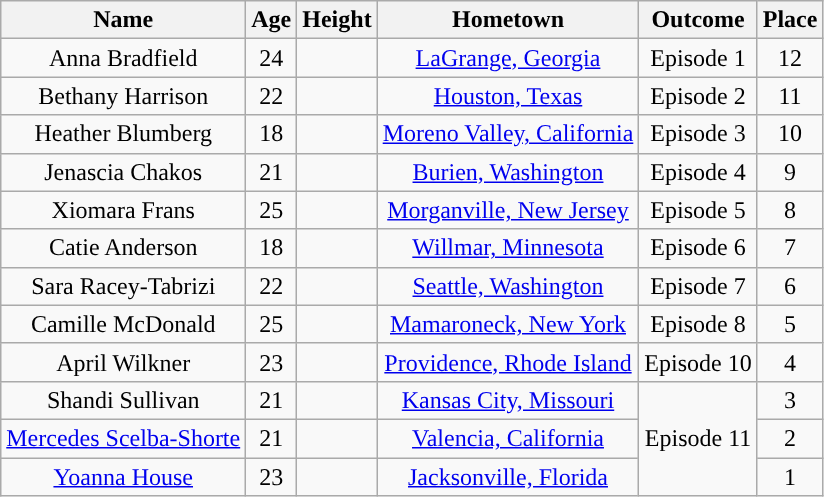<table class="wikitable sortable" style="text-align:center;">
<tr>
<th>Name</th>
<th>Age</th>
<th>Height</th>
<th>Hometown</th>
<th>Outcome</th>
<th>Place</th>
</tr>
<tr>
<td>Anna Bradfield</td>
<td>24</td>
<td></td>
<td><a href='#'>LaGrange, Georgia</a></td>
<td>Episode 1</td>
<td>12</td>
</tr>
<tr>
<td>Bethany Harrison</td>
<td>22</td>
<td></td>
<td><a href='#'>Houston, Texas</a></td>
<td>Episode 2</td>
<td>11</td>
</tr>
<tr>
<td>Heather Blumberg</td>
<td>18</td>
<td></td>
<td nowrap><a href='#'>Moreno Valley, California</a></td>
<td>Episode 3</td>
<td>10</td>
</tr>
<tr>
<td>Jenascia Chakos</td>
<td>21</td>
<td></td>
<td><a href='#'>Burien, Washington</a></td>
<td>Episode 4</td>
<td>9</td>
</tr>
<tr>
<td>Xiomara Frans</td>
<td>25</td>
<td></td>
<td><a href='#'>Morganville, New Jersey</a></td>
<td>Episode 5</td>
<td>8</td>
</tr>
<tr>
<td>Catie Anderson</td>
<td>18</td>
<td></td>
<td><a href='#'>Willmar, Minnesota</a></td>
<td>Episode 6</td>
<td>7</td>
</tr>
<tr>
<td>Sara Racey-Tabrizi</td>
<td>22</td>
<td nowrap></td>
<td><a href='#'>Seattle, Washington</a></td>
<td>Episode 7</td>
<td>6</td>
</tr>
<tr>
<td>Camille McDonald</td>
<td>25</td>
<td></td>
<td><a href='#'>Mamaroneck, New York</a></td>
<td>Episode 8</td>
<td>5</td>
</tr>
<tr>
<td>April Wilkner</td>
<td>23</td>
<td></td>
<td><a href='#'>Providence, Rhode Island</a></td>
<td>Episode 10</td>
<td>4</td>
</tr>
<tr>
<td>Shandi Sullivan</td>
<td>21</td>
<td></td>
<td><a href='#'>Kansas City, Missouri</a></td>
<td rowspan="3">Episode 11</td>
<td>3</td>
</tr>
<tr>
<td nowrap><a href='#'>Mercedes Scelba-Shorte</a></td>
<td>21</td>
<td></td>
<td><a href='#'>Valencia, California</a></td>
<td>2</td>
</tr>
<tr>
<td><a href='#'>Yoanna House</a></td>
<td>23</td>
<td></td>
<td><a href='#'>Jacksonville, Florida</a></td>
<td>1</td>
</tr>
</table>
